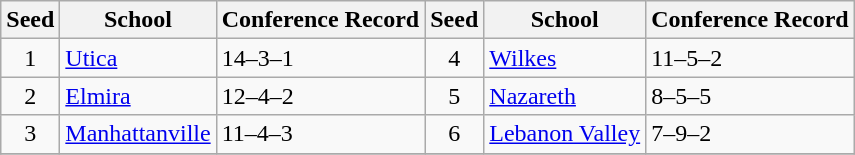<table class="wikitable">
<tr>
<th>Seed</th>
<th>School</th>
<th>Conference Record</th>
<th>Seed</th>
<th>School</th>
<th>Conference Record</th>
</tr>
<tr>
<td align=center>1</td>
<td><a href='#'>Utica</a></td>
<td>14–3–1</td>
<td align=center>4</td>
<td><a href='#'>Wilkes</a></td>
<td>11–5–2</td>
</tr>
<tr>
<td align=center>2</td>
<td><a href='#'>Elmira</a></td>
<td>12–4–2</td>
<td align=center>5</td>
<td><a href='#'>Nazareth</a></td>
<td>8–5–5</td>
</tr>
<tr>
<td align=center>3</td>
<td><a href='#'>Manhattanville</a></td>
<td>11–4–3</td>
<td align=center>6</td>
<td><a href='#'>Lebanon Valley</a></td>
<td>7–9–2</td>
</tr>
<tr>
</tr>
</table>
